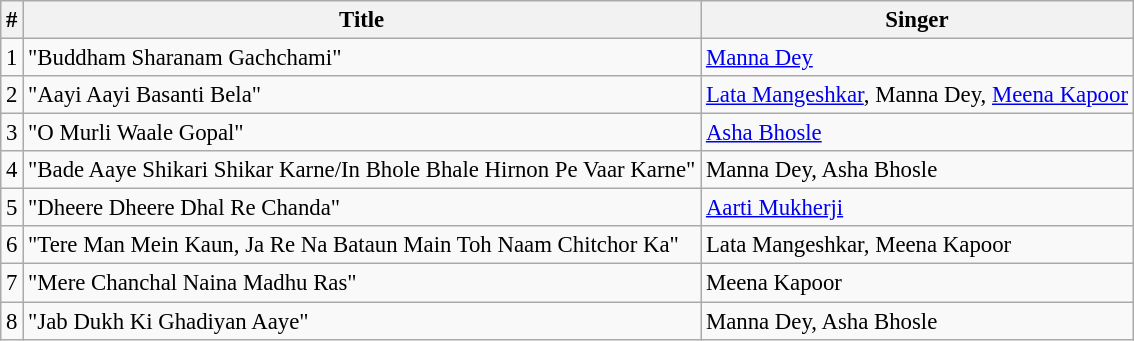<table class="wikitable" style="font-size:95%;">
<tr>
<th>#</th>
<th>Title</th>
<th>Singer</th>
</tr>
<tr>
<td>1</td>
<td>"Buddham Sharanam Gachchami"</td>
<td><a href='#'>Manna Dey</a></td>
</tr>
<tr>
<td>2</td>
<td>"Aayi Aayi Basanti Bela"</td>
<td><a href='#'>Lata Mangeshkar</a>, Manna Dey, <a href='#'>Meena Kapoor</a></td>
</tr>
<tr>
<td>3</td>
<td>"O Murli Waale Gopal"</td>
<td><a href='#'>Asha Bhosle</a></td>
</tr>
<tr>
<td>4</td>
<td>"Bade Aaye Shikari Shikar Karne/In Bhole Bhale Hirnon Pe Vaar Karne"</td>
<td>Manna Dey, Asha Bhosle</td>
</tr>
<tr>
<td>5</td>
<td>"Dheere Dheere Dhal Re Chanda"</td>
<td><a href='#'>Aarti Mukherji</a></td>
</tr>
<tr>
<td>6</td>
<td>"Tere Man Mein Kaun, Ja Re Na Bataun Main Toh Naam Chitchor Ka"</td>
<td>Lata Mangeshkar, Meena Kapoor</td>
</tr>
<tr>
<td>7</td>
<td>"Mere Chanchal Naina Madhu Ras"</td>
<td>Meena Kapoor</td>
</tr>
<tr>
<td>8</td>
<td>"Jab Dukh Ki Ghadiyan Aaye"</td>
<td>Manna Dey, Asha Bhosle</td>
</tr>
</table>
